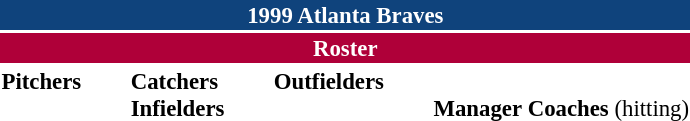<table class="toccolours" style="font-size: 95%;">
<tr>
<th colspan="10" style="background-color: #0f437c; color: #FFFFFF; text-align: center;">1999 Atlanta Braves</th>
</tr>
<tr>
<td colspan="10" style="background-color:#af0039; color: white; text-align: center;"><strong>Roster</strong></td>
</tr>
<tr>
<td valign="top"><strong>Pitchers</strong><br>




















</td>
<td width="25px"></td>
<td valign="top"><strong>Catchers</strong><br>




<strong>Infielders</strong>











</td>
<td width="25px"></td>
<td valign="top"><strong>Outfielders</strong><br>



</td>
<td width="25px"></td>
<td valign="top"><br><strong>Manager</strong>

<strong>Coaches</strong>
 (hitting)




</td>
</tr>
</table>
